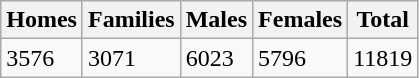<table class="wikitable">
<tr>
<th>Homes</th>
<th>Families</th>
<th>Males</th>
<th>Females</th>
<th>Total</th>
</tr>
<tr>
<td>3576</td>
<td>3071</td>
<td>6023</td>
<td>5796</td>
<td>11819</td>
</tr>
</table>
